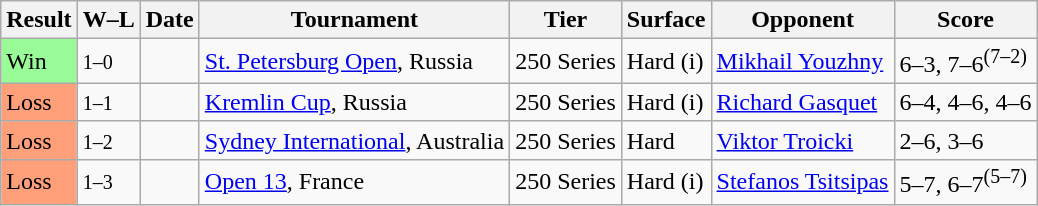<table class="sortable wikitable">
<tr>
<th>Result</th>
<th class="unsortable">W–L</th>
<th>Date</th>
<th>Tournament</th>
<th>Tier</th>
<th>Surface</th>
<th>Opponent</th>
<th class="unsortable">Score</th>
</tr>
<tr>
<td bgcolor=98FB98>Win</td>
<td><small>1–0</small></td>
<td><a href='#'></a></td>
<td><a href='#'>St. Petersburg Open</a>, Russia</td>
<td>250 Series</td>
<td>Hard (i)</td>
<td> <a href='#'>Mikhail Youzhny</a></td>
<td>6–3, 7–6<sup>(7–2)</sup></td>
</tr>
<tr>
<td bgcolor=FFA07A>Loss</td>
<td><small>1–1</small></td>
<td><a href='#'></a></td>
<td><a href='#'>Kremlin Cup</a>, Russia</td>
<td>250 Series</td>
<td>Hard (i)</td>
<td> <a href='#'>Richard Gasquet</a></td>
<td>6–4, 4–6, 4–6</td>
</tr>
<tr>
<td bgcolor=FFA07A>Loss</td>
<td><small>1–2</small></td>
<td><a href='#'></a></td>
<td><a href='#'>Sydney International</a>, Australia</td>
<td>250 Series</td>
<td>Hard</td>
<td> <a href='#'>Viktor Troicki</a></td>
<td>2–6, 3–6</td>
</tr>
<tr>
<td bgcolor=FFA07A>Loss</td>
<td><small>1–3</small></td>
<td><a href='#'></a></td>
<td><a href='#'>Open 13</a>, France</td>
<td>250 Series</td>
<td>Hard (i)</td>
<td> <a href='#'>Stefanos Tsitsipas</a></td>
<td>5–7, 6–7<sup>(5–7)</sup></td>
</tr>
</table>
